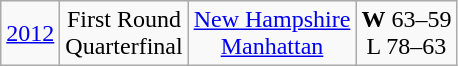<table class="wikitable">
<tr align="center">
<td><a href='#'>2012</a></td>
<td>First Round <br>Quarterfinal</td>
<td><a href='#'>New Hampshire</a><br><a href='#'>Manhattan</a></td>
<td><strong>W</strong> 63–59<br>L 78–63</td>
</tr>
</table>
